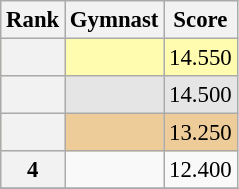<table class="wikitable sortable" style="text-align:center; font-size:95%">
<tr>
<th scope=col>Rank</th>
<th scope=col>Gymnast</th>
<th scope=col>Score</th>
</tr>
<tr bgcolor=fffcaf>
<th scope=row style="text-align:center"></th>
<td align=left></td>
<td>14.550</td>
</tr>
<tr bgcolor=e5e5e5>
<th scope=row style="text-align:center"></th>
<td align=left></td>
<td>14.500</td>
</tr>
<tr bgcolor=eecc99>
<th scope=row style="text-align:center"></th>
<td align=left></td>
<td>13.250</td>
</tr>
<tr>
<th>4</th>
<td align=left></td>
<td>12.400</td>
</tr>
<tr>
</tr>
</table>
